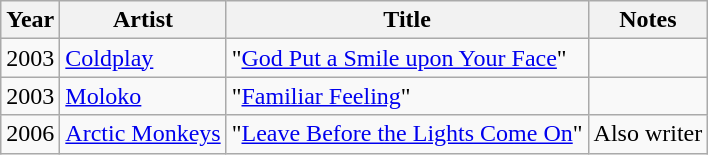<table class="wikitable sortable">
<tr>
<th>Year</th>
<th>Artist</th>
<th>Title</th>
<th>Notes</th>
</tr>
<tr>
<td>2003</td>
<td><a href='#'>Coldplay</a></td>
<td>"<a href='#'>God Put a Smile upon Your Face</a>"</td>
<td></td>
</tr>
<tr>
<td>2003</td>
<td><a href='#'>Moloko</a></td>
<td>"<a href='#'>Familiar Feeling</a>"</td>
<td></td>
</tr>
<tr>
<td>2006</td>
<td><a href='#'>Arctic Monkeys</a></td>
<td>"<a href='#'>Leave Before the Lights Come On</a>"</td>
<td>Also writer</td>
</tr>
</table>
